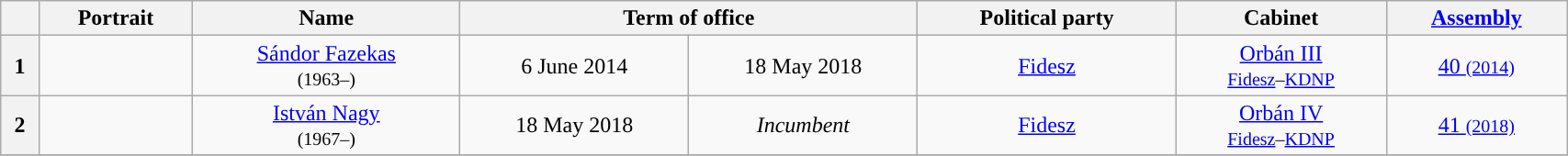<table class="wikitable" style="width:90%; text-align:center;">
<tr>
<th></th>
<th>Portrait</th>
<th>Name<br></th>
<th colspan=2>Term of office</th>
<th>Political party</th>
<th>Cabinet</th>
<th><a href='#'>Assembly</a><br></th>
</tr>
<tr>
<th style="background:">1</th>
<td></td>
<td><a href='#'>Sándor Fazekas</a><br><small>(1963–)</small></td>
<td>6 June 2014</td>
<td>18 May 2018</td>
<td><a href='#'>Fidesz</a></td>
<td><a href='#'>Orbán III</a><br><small><a href='#'>Fidesz</a>–<a href='#'>KDNP</a></small></td>
<td><a href='#'>40 <small>(2014)</small></a></td>
</tr>
<tr>
<th style="background:">2</th>
<td></td>
<td><a href='#'>István Nagy</a><br><small>(1967–)</small></td>
<td>18 May 2018</td>
<td><em>Incumbent</em></td>
<td><a href='#'>Fidesz</a></td>
<td><a href='#'>Orbán IV</a><br><small><a href='#'>Fidesz</a>–<a href='#'>KDNP</a></small></td>
<td><a href='#'>41 <small>(2018)</small></a></td>
</tr>
<tr>
</tr>
</table>
